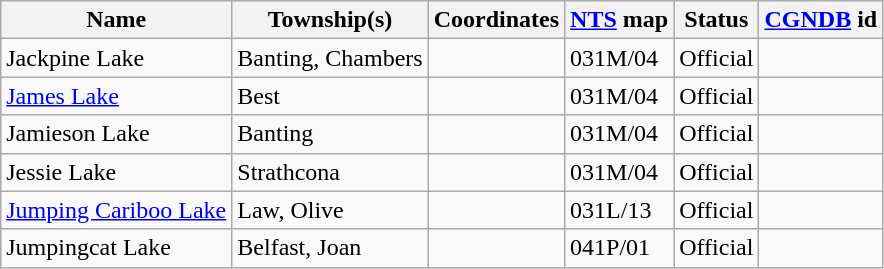<table class="wikitable sortable">
<tr>
<th>Name</th>
<th>Township(s)</th>
<th data-sort-type="number">Coordinates</th>
<th><a href='#'>NTS</a> map</th>
<th data-sort-type="number">Status</th>
<th><a href='#'>CGNDB</a> id</th>
</tr>
<tr>
<td>Jackpine Lake</td>
<td>Banting, Chambers</td>
<td></td>
<td>031M/04</td>
<td>Official</td>
<td></td>
</tr>
<tr>
<td><a href='#'>James Lake</a></td>
<td>Best</td>
<td></td>
<td>031M/04</td>
<td>Official</td>
<td></td>
</tr>
<tr>
<td>Jamieson Lake</td>
<td>Banting</td>
<td></td>
<td>031M/04</td>
<td>Official</td>
<td></td>
</tr>
<tr>
<td>Jessie Lake</td>
<td>Strathcona</td>
<td></td>
<td>031M/04</td>
<td>Official</td>
<td></td>
</tr>
<tr>
<td><a href='#'>Jumping  Cariboo Lake</a></td>
<td>Law, Olive</td>
<td></td>
<td>031L/13</td>
<td>Official</td>
<td></td>
</tr>
<tr>
<td>Jumpingcat Lake</td>
<td>Belfast, Joan</td>
<td></td>
<td>041P/01</td>
<td>Official</td>
<td></td>
</tr>
</table>
